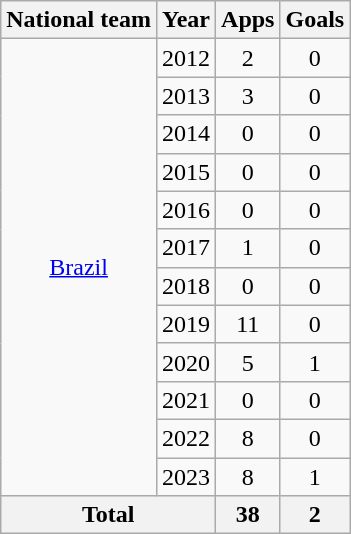<table class="wikitable" style="text-align:center">
<tr>
<th>National team</th>
<th>Year</th>
<th>Apps</th>
<th>Goals</th>
</tr>
<tr>
<td rowspan=12><a href='#'>Brazil</a></td>
<td>2012</td>
<td>2</td>
<td>0</td>
</tr>
<tr>
<td>2013</td>
<td>3</td>
<td>0</td>
</tr>
<tr>
<td>2014</td>
<td>0</td>
<td>0</td>
</tr>
<tr>
<td>2015</td>
<td>0</td>
<td>0</td>
</tr>
<tr>
<td>2016</td>
<td>0</td>
<td>0</td>
</tr>
<tr>
<td>2017</td>
<td>1</td>
<td>0</td>
</tr>
<tr>
<td>2018</td>
<td>0</td>
<td>0</td>
</tr>
<tr>
<td>2019</td>
<td>11</td>
<td>0</td>
</tr>
<tr>
<td>2020</td>
<td>5</td>
<td>1</td>
</tr>
<tr>
<td>2021</td>
<td>0</td>
<td>0</td>
</tr>
<tr>
<td>2022</td>
<td>8</td>
<td>0</td>
</tr>
<tr>
<td>2023</td>
<td>8</td>
<td>1</td>
</tr>
<tr>
<th colspan=2>Total</th>
<th>38</th>
<th>2</th>
</tr>
</table>
